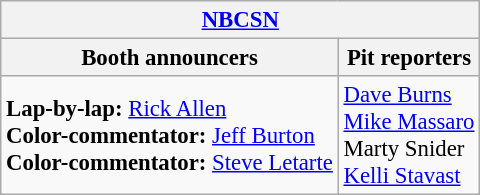<table class="wikitable" style="font-size: 95%;">
<tr>
<th colspan="2"><a href='#'>NBCSN</a></th>
</tr>
<tr>
<th>Booth announcers</th>
<th>Pit reporters</th>
</tr>
<tr>
<td><strong>Lap-by-lap:</strong> <a href='#'>Rick Allen</a><br><strong>Color-commentator:</strong> <a href='#'>Jeff Burton</a><br><strong>Color-commentator:</strong> <a href='#'>Steve Letarte</a></td>
<td><a href='#'>Dave Burns</a><br><a href='#'>Mike Massaro</a><br>Marty Snider<br><a href='#'>Kelli Stavast</a></td>
</tr>
</table>
